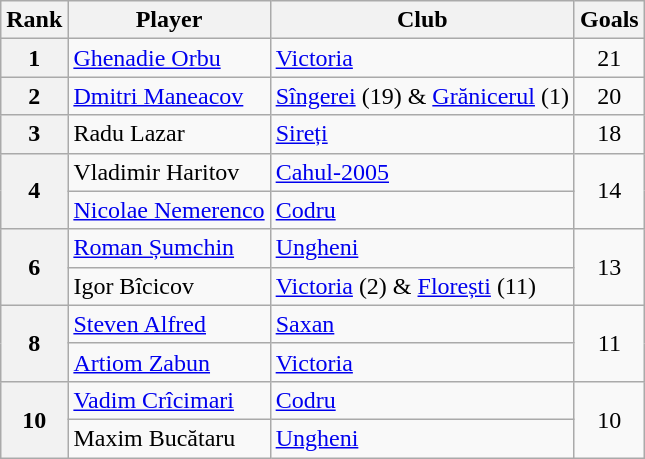<table class="wikitable">
<tr>
<th>Rank</th>
<th>Player</th>
<th>Club</th>
<th>Goals</th>
</tr>
<tr>
<th rowspan=1 align=center>1</th>
<td> <a href='#'>Ghenadie Orbu</a></td>
<td><a href='#'>Victoria</a></td>
<td align=center>21</td>
</tr>
<tr>
<th rowspan=1 align=center>2</th>
<td> <a href='#'>Dmitri Maneacov</a></td>
<td><a href='#'>Sîngerei</a> (19) & <a href='#'>Grănicerul</a> (1)</td>
<td align=center>20</td>
</tr>
<tr>
<th rowspan=1 align=center>3</th>
<td> Radu Lazar</td>
<td><a href='#'>Sireți</a></td>
<td align=center>18</td>
</tr>
<tr>
<th rowspan=2 align=center>4</th>
<td> Vladimir Haritov</td>
<td><a href='#'>Cahul-2005</a></td>
<td rowspan=2 align=center>14</td>
</tr>
<tr>
<td> <a href='#'>Nicolae Nemerenco</a></td>
<td><a href='#'>Codru</a></td>
</tr>
<tr>
<th rowspan=2 align=center>6</th>
<td> <a href='#'>Roman Șumchin</a></td>
<td><a href='#'>Ungheni</a></td>
<td rowspan=2 align=center>13</td>
</tr>
<tr>
<td> Igor Bîcicov</td>
<td><a href='#'>Victoria</a> (2) & <a href='#'>Florești</a> (11)</td>
</tr>
<tr>
<th rowspan=2 align=center>8</th>
<td> <a href='#'>Steven Alfred</a></td>
<td><a href='#'>Saxan</a></td>
<td rowspan=2 align=center>11</td>
</tr>
<tr>
<td> <a href='#'>Artiom Zabun</a></td>
<td><a href='#'>Victoria</a></td>
</tr>
<tr>
<th rowspan=2 align=center>10</th>
<td> <a href='#'>Vadim Crîcimari</a></td>
<td><a href='#'>Codru</a></td>
<td rowspan=2 align=center>10</td>
</tr>
<tr>
<td> Maxim Bucătaru</td>
<td><a href='#'>Ungheni</a></td>
</tr>
</table>
